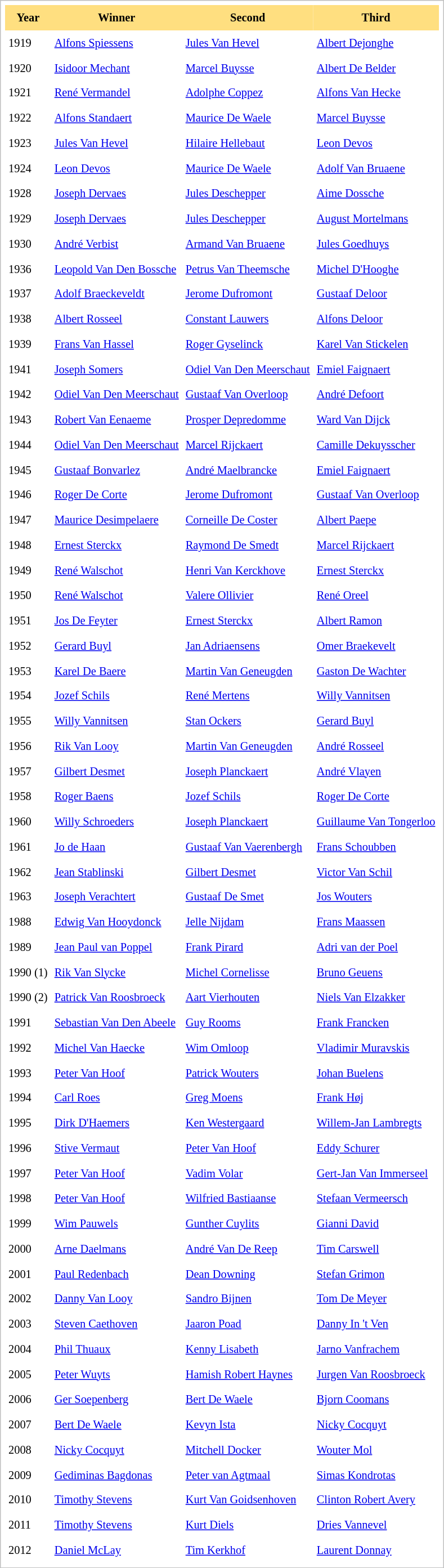<table cellpadding="4" cellspacing="0"  style="border: 1px solid silver; color: black; margin: 0 0 0.5em 0; background-color: white; padding: 5px; text-align: left; font-size:85%; vertical-align: top; line-height:1.6em;">
<tr>
<th scope=col; align="center" bgcolor="FFDF80">Year</th>
<th scope=col; align="center" bgcolor="FFDF80">Winner</th>
<th scope=col; align="center" bgcolor="FFDF80">Second</th>
<th scope=col; align="center" bgcolor="FFDF80">Third</th>
</tr>
<tr>
<td>1919</td>
<td> <a href='#'>Alfons Spiessens</a></td>
<td> <a href='#'>Jules Van Hevel</a></td>
<td> <a href='#'>Albert Dejonghe</a></td>
</tr>
<tr>
<td>1920</td>
<td> <a href='#'>Isidoor Mechant</a></td>
<td> <a href='#'>Marcel Buysse</a></td>
<td> <a href='#'>Albert De Belder</a></td>
</tr>
<tr>
<td>1921</td>
<td> <a href='#'>René Vermandel</a></td>
<td> <a href='#'>Adolphe Coppez</a></td>
<td> <a href='#'>Alfons Van Hecke</a></td>
</tr>
<tr>
<td>1922</td>
<td> <a href='#'>Alfons Standaert</a></td>
<td> <a href='#'>Maurice De Waele</a></td>
<td> <a href='#'>Marcel Buysse</a></td>
</tr>
<tr>
<td>1923</td>
<td> <a href='#'>Jules Van Hevel</a></td>
<td> <a href='#'>Hilaire Hellebaut</a></td>
<td> <a href='#'>Leon Devos</a></td>
</tr>
<tr>
<td>1924</td>
<td> <a href='#'>Leon Devos</a></td>
<td> <a href='#'>Maurice De Waele</a></td>
<td> <a href='#'>Adolf Van Bruaene</a></td>
</tr>
<tr>
<td>1928</td>
<td> <a href='#'>Joseph Dervaes</a></td>
<td> <a href='#'>Jules Deschepper</a></td>
<td> <a href='#'>Aime Dossche</a></td>
</tr>
<tr>
<td>1929</td>
<td> <a href='#'>Joseph Dervaes</a></td>
<td> <a href='#'>Jules Deschepper</a></td>
<td> <a href='#'>August Mortelmans</a></td>
</tr>
<tr>
<td>1930</td>
<td> <a href='#'>André Verbist</a></td>
<td> <a href='#'>Armand Van Bruaene</a></td>
<td> <a href='#'>Jules Goedhuys</a></td>
</tr>
<tr>
<td>1936</td>
<td> <a href='#'>Leopold Van Den Bossche</a></td>
<td> <a href='#'>Petrus Van Theemsche</a></td>
<td> <a href='#'>Michel D'Hooghe</a></td>
</tr>
<tr>
<td>1937</td>
<td> <a href='#'>Adolf Braeckeveldt</a></td>
<td> <a href='#'>Jerome Dufromont</a></td>
<td> <a href='#'>Gustaaf Deloor</a></td>
</tr>
<tr>
<td>1938</td>
<td> <a href='#'>Albert Rosseel</a></td>
<td> <a href='#'>Constant Lauwers</a></td>
<td> <a href='#'>Alfons Deloor</a></td>
</tr>
<tr>
<td>1939</td>
<td> <a href='#'>Frans Van Hassel</a></td>
<td> <a href='#'>Roger Gyselinck</a></td>
<td> <a href='#'>Karel Van Stickelen</a></td>
</tr>
<tr>
<td>1941</td>
<td> <a href='#'>Joseph Somers</a></td>
<td> <a href='#'>Odiel Van Den Meerschaut</a></td>
<td> <a href='#'>Emiel Faignaert</a></td>
</tr>
<tr>
<td>1942</td>
<td> <a href='#'>Odiel Van Den Meerschaut</a></td>
<td> <a href='#'>Gustaaf Van Overloop</a></td>
<td> <a href='#'>André Defoort</a></td>
</tr>
<tr>
<td>1943</td>
<td> <a href='#'>Robert Van Eenaeme</a></td>
<td> <a href='#'>Prosper Depredomme</a></td>
<td> <a href='#'>Ward Van Dijck</a></td>
</tr>
<tr>
<td>1944</td>
<td> <a href='#'>Odiel Van Den Meerschaut</a></td>
<td> <a href='#'>Marcel Rijckaert</a></td>
<td> <a href='#'>Camille Dekuysscher</a></td>
</tr>
<tr>
<td>1945</td>
<td> <a href='#'>Gustaaf Bonvarlez</a></td>
<td> <a href='#'>André Maelbrancke</a></td>
<td> <a href='#'>Emiel Faignaert</a></td>
</tr>
<tr>
<td>1946</td>
<td> <a href='#'>Roger De Corte</a></td>
<td> <a href='#'>Jerome Dufromont</a></td>
<td> <a href='#'>Gustaaf Van Overloop</a></td>
</tr>
<tr>
<td>1947</td>
<td> <a href='#'>Maurice Desimpelaere</a></td>
<td> <a href='#'>Corneille De Coster</a></td>
<td> <a href='#'>Albert Paepe</a></td>
</tr>
<tr>
<td>1948</td>
<td> <a href='#'>Ernest Sterckx</a></td>
<td> <a href='#'>Raymond De Smedt</a></td>
<td> <a href='#'>Marcel Rijckaert</a></td>
</tr>
<tr>
<td>1949</td>
<td> <a href='#'>René Walschot</a></td>
<td> <a href='#'>Henri Van Kerckhove</a></td>
<td> <a href='#'>Ernest Sterckx</a></td>
</tr>
<tr>
<td>1950</td>
<td> <a href='#'>René Walschot</a></td>
<td> <a href='#'>Valere Ollivier</a></td>
<td> <a href='#'>René Oreel</a></td>
</tr>
<tr>
<td>1951</td>
<td> <a href='#'>Jos De Feyter</a></td>
<td> <a href='#'>Ernest Sterckx</a></td>
<td> <a href='#'>Albert Ramon</a></td>
</tr>
<tr>
<td>1952</td>
<td> <a href='#'>Gerard Buyl</a></td>
<td> <a href='#'>Jan Adriaensens</a></td>
<td> <a href='#'>Omer Braekevelt</a></td>
</tr>
<tr>
<td>1953</td>
<td> <a href='#'>Karel De Baere</a></td>
<td> <a href='#'>Martin Van Geneugden</a></td>
<td> <a href='#'>Gaston De Wachter</a></td>
</tr>
<tr>
<td>1954</td>
<td> <a href='#'>Jozef Schils</a></td>
<td> <a href='#'>René Mertens</a></td>
<td> <a href='#'>Willy Vannitsen</a></td>
</tr>
<tr>
<td>1955</td>
<td> <a href='#'>Willy Vannitsen</a></td>
<td> <a href='#'>Stan Ockers</a></td>
<td> <a href='#'>Gerard Buyl</a></td>
</tr>
<tr>
<td>1956</td>
<td> <a href='#'>Rik Van Looy</a></td>
<td> <a href='#'>Martin Van Geneugden</a></td>
<td> <a href='#'>André Rosseel</a></td>
</tr>
<tr>
<td>1957</td>
<td> <a href='#'>Gilbert Desmet</a></td>
<td> <a href='#'>Joseph Planckaert</a></td>
<td> <a href='#'>André Vlayen</a></td>
</tr>
<tr>
<td>1958</td>
<td> <a href='#'>Roger Baens</a></td>
<td> <a href='#'>Jozef Schils</a></td>
<td> <a href='#'>Roger De Corte</a></td>
</tr>
<tr>
<td>1960</td>
<td> <a href='#'>Willy Schroeders</a></td>
<td> <a href='#'>Joseph Planckaert</a></td>
<td> <a href='#'>Guillaume Van Tongerloo</a></td>
</tr>
<tr>
<td>1961</td>
<td> <a href='#'>Jo de Haan</a></td>
<td> <a href='#'>Gustaaf Van Vaerenbergh</a></td>
<td> <a href='#'>Frans Schoubben</a></td>
</tr>
<tr>
<td>1962</td>
<td> <a href='#'>Jean Stablinski</a></td>
<td> <a href='#'>Gilbert Desmet</a></td>
<td> <a href='#'>Victor Van Schil</a></td>
</tr>
<tr>
<td>1963</td>
<td> <a href='#'>Joseph Verachtert</a></td>
<td> <a href='#'>Gustaaf De Smet</a></td>
<td> <a href='#'>Jos Wouters</a></td>
</tr>
<tr>
<td>1988</td>
<td> <a href='#'>Edwig Van Hooydonck</a></td>
<td> <a href='#'>Jelle Nijdam</a></td>
<td> <a href='#'>Frans Maassen</a></td>
</tr>
<tr>
<td>1989</td>
<td> <a href='#'>Jean Paul van Poppel</a></td>
<td> <a href='#'>Frank Pirard</a></td>
<td> <a href='#'>Adri van der Poel</a></td>
</tr>
<tr>
<td>1990 (1)</td>
<td> <a href='#'>Rik Van Slycke</a></td>
<td> <a href='#'>Michel Cornelisse</a></td>
<td> <a href='#'>Bruno Geuens</a></td>
</tr>
<tr>
<td>1990 (2)</td>
<td> <a href='#'>Patrick Van Roosbroeck</a></td>
<td> <a href='#'>Aart Vierhouten</a></td>
<td> <a href='#'>Niels Van Elzakker</a></td>
</tr>
<tr>
<td>1991</td>
<td> <a href='#'>Sebastian Van Den Abeele</a></td>
<td> <a href='#'>Guy Rooms</a></td>
<td> <a href='#'>Frank Francken</a></td>
</tr>
<tr>
<td>1992</td>
<td> <a href='#'>Michel Van Haecke</a></td>
<td> <a href='#'>Wim Omloop</a></td>
<td> <a href='#'>Vladimir Muravskis</a></td>
</tr>
<tr>
<td>1993</td>
<td> <a href='#'>Peter Van Hoof</a></td>
<td> <a href='#'>Patrick Wouters</a></td>
<td> <a href='#'>Johan Buelens</a></td>
</tr>
<tr>
<td>1994</td>
<td> <a href='#'>Carl Roes</a></td>
<td> <a href='#'>Greg Moens</a></td>
<td> <a href='#'>Frank Høj</a></td>
</tr>
<tr>
<td>1995</td>
<td> <a href='#'>Dirk D'Haemers</a></td>
<td> <a href='#'>Ken Westergaard</a></td>
<td> <a href='#'>Willem-Jan Lambregts</a></td>
</tr>
<tr>
<td>1996</td>
<td> <a href='#'>Stive Vermaut</a></td>
<td> <a href='#'>Peter Van Hoof</a></td>
<td> <a href='#'>Eddy Schurer</a></td>
</tr>
<tr>
<td>1997</td>
<td> <a href='#'>Peter Van Hoof</a></td>
<td> <a href='#'>Vadim Volar</a></td>
<td> <a href='#'>Gert-Jan Van Immerseel</a></td>
</tr>
<tr>
<td>1998</td>
<td> <a href='#'>Peter Van Hoof</a></td>
<td> <a href='#'>Wilfried Bastiaanse</a></td>
<td> <a href='#'>Stefaan Vermeersch</a></td>
</tr>
<tr>
<td>1999</td>
<td> <a href='#'>Wim Pauwels</a></td>
<td> <a href='#'>Gunther Cuylits</a></td>
<td> <a href='#'>Gianni David</a></td>
</tr>
<tr>
<td>2000</td>
<td> <a href='#'>Arne Daelmans</a></td>
<td> <a href='#'>André Van De Reep</a></td>
<td> <a href='#'>Tim Carswell</a></td>
</tr>
<tr>
<td>2001</td>
<td> <a href='#'>Paul Redenbach</a></td>
<td> <a href='#'>Dean Downing</a></td>
<td> <a href='#'>Stefan Grimon</a></td>
</tr>
<tr>
<td>2002</td>
<td> <a href='#'>Danny Van Looy</a></td>
<td> <a href='#'>Sandro Bijnen</a></td>
<td> <a href='#'>Tom De Meyer</a></td>
</tr>
<tr>
<td>2003</td>
<td> <a href='#'>Steven Caethoven</a></td>
<td> <a href='#'>Jaaron Poad</a></td>
<td> <a href='#'>Danny In 't Ven</a></td>
</tr>
<tr>
<td>2004</td>
<td> <a href='#'>Phil Thuaux</a></td>
<td> <a href='#'>Kenny Lisabeth</a></td>
<td> <a href='#'>Jarno Vanfrachem</a></td>
</tr>
<tr>
<td>2005</td>
<td> <a href='#'>Peter Wuyts</a></td>
<td> <a href='#'>Hamish Robert Haynes</a></td>
<td> <a href='#'>Jurgen Van Roosbroeck</a></td>
</tr>
<tr>
<td>2006</td>
<td> <a href='#'>Ger Soepenberg</a></td>
<td> <a href='#'>Bert De Waele</a></td>
<td> <a href='#'>Bjorn Coomans</a></td>
</tr>
<tr>
<td>2007</td>
<td> <a href='#'>Bert De Waele</a></td>
<td> <a href='#'>Kevyn Ista</a></td>
<td> <a href='#'>Nicky Cocquyt</a></td>
</tr>
<tr>
<td>2008</td>
<td> <a href='#'>Nicky Cocquyt</a></td>
<td> <a href='#'>Mitchell Docker</a></td>
<td> <a href='#'>Wouter Mol</a></td>
</tr>
<tr>
<td>2009</td>
<td> <a href='#'>Gediminas Bagdonas</a></td>
<td> <a href='#'>Peter van Agtmaal</a></td>
<td> <a href='#'>Simas Kondrotas</a></td>
</tr>
<tr>
<td>2010</td>
<td> <a href='#'>Timothy Stevens</a></td>
<td> <a href='#'>Kurt Van Goidsenhoven</a></td>
<td> <a href='#'>Clinton Robert Avery</a></td>
</tr>
<tr>
<td>2011</td>
<td> <a href='#'>Timothy Stevens</a></td>
<td> <a href='#'>Kurt Diels</a></td>
<td> <a href='#'>Dries Vannevel</a></td>
</tr>
<tr>
<td>2012</td>
<td> <a href='#'>Daniel McLay</a></td>
<td> <a href='#'>Tim Kerkhof</a></td>
<td> <a href='#'>Laurent Donnay</a></td>
</tr>
</table>
